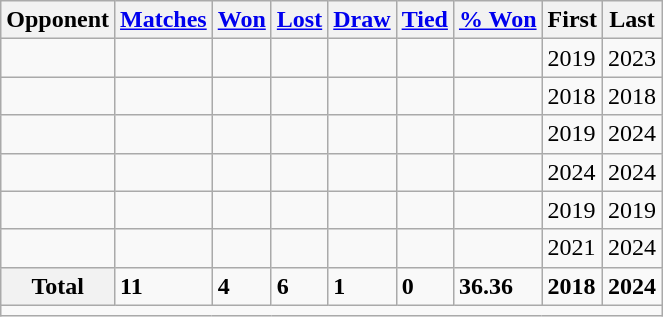<table class="wikitable plainrowheaders sortable">
<tr>
<th scope="col">Opponent</th>
<th scope="col"><a href='#'>Matches</a></th>
<th scope="col"><a href='#'>Won</a></th>
<th scope="col"><a href='#'>Lost</a></th>
<th scope="col"><a href='#'>Draw</a></th>
<th scope="col"><a href='#'>Tied</a></th>
<th scope="col"><a href='#'>% Won</a></th>
<th scope="col">First</th>
<th scope="col">Last</th>
</tr>
<tr>
<td></td>
<td></td>
<td></td>
<td></td>
<td></td>
<td></td>
<td></td>
<td>2019</td>
<td>2023</td>
</tr>
<tr>
<td></td>
<td></td>
<td></td>
<td></td>
<td></td>
<td></td>
<td></td>
<td>2018</td>
<td>2018</td>
</tr>
<tr>
<td></td>
<td></td>
<td></td>
<td></td>
<td></td>
<td></td>
<td></td>
<td>2019</td>
<td>2024</td>
</tr>
<tr>
<td></td>
<td></td>
<td></td>
<td></td>
<td></td>
<td></td>
<td></td>
<td>2024</td>
<td>2024</td>
</tr>
<tr>
<td></td>
<td></td>
<td></td>
<td></td>
<td></td>
<td></td>
<td></td>
<td>2019</td>
<td>2019</td>
</tr>
<tr>
<td></td>
<td></td>
<td></td>
<td></td>
<td></td>
<td></td>
<td></td>
<td>2021</td>
<td>2024</td>
</tr>
<tr class="sortbottom">
<th scope="row" style="text-align:center"><strong>Total</strong></th>
<td><strong>11</strong></td>
<td><strong>4</strong></td>
<td><strong>6</strong></td>
<td><strong>1</strong></td>
<td><strong>0</strong></td>
<td><strong>36.36</strong></td>
<td><strong>2018</strong></td>
<td><strong>2024</strong></td>
</tr>
<tr>
<td colspan=10></td>
</tr>
</table>
